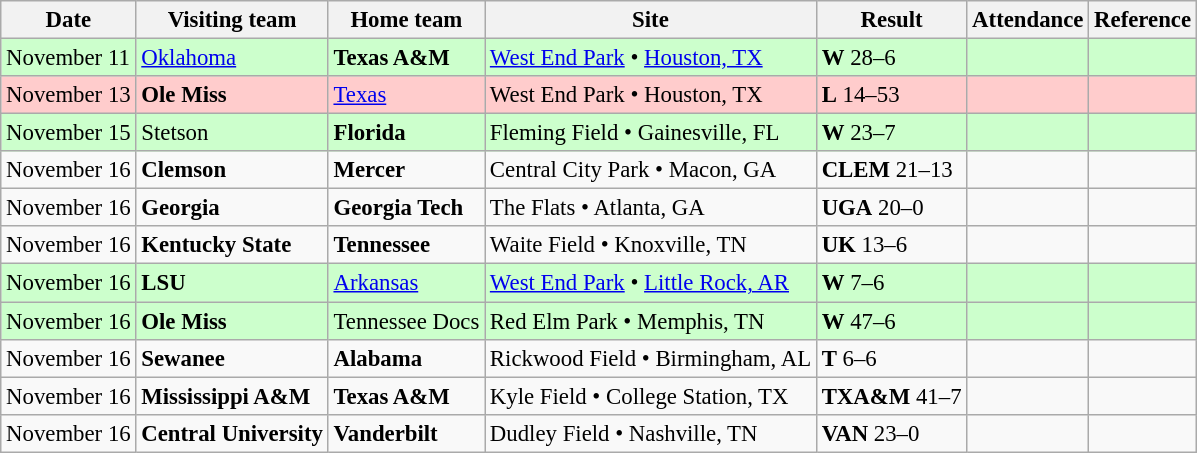<table class="wikitable" style="font-size:95%;">
<tr>
<th>Date</th>
<th>Visiting team</th>
<th>Home team</th>
<th>Site</th>
<th>Result</th>
<th>Attendance</th>
<th class="unsortable">Reference</th>
</tr>
<tr bgcolor=ccffcc>
<td>November 11</td>
<td><a href='#'>Oklahoma</a></td>
<td><strong>Texas A&M</strong></td>
<td><a href='#'>West End Park</a> • <a href='#'>Houston, TX</a></td>
<td><strong>W</strong> 28–6</td>
<td></td>
<td></td>
</tr>
<tr bgcolor=ffcccc>
<td>November 13</td>
<td><strong>Ole Miss</strong></td>
<td><a href='#'>Texas</a></td>
<td>West End Park • Houston, TX</td>
<td><strong>L</strong> 14–53</td>
<td></td>
<td></td>
</tr>
<tr bgcolor=ccffcc>
<td>November 15</td>
<td>Stetson</td>
<td><strong>Florida</strong></td>
<td>Fleming Field • Gainesville, FL</td>
<td><strong>W</strong> 23–7</td>
<td></td>
<td></td>
</tr>
<tr bgcolor=>
<td>November 16</td>
<td><strong>Clemson</strong></td>
<td><strong>Mercer</strong></td>
<td>Central City Park • Macon, GA</td>
<td><strong>CLEM</strong> 21–13</td>
<td></td>
<td></td>
</tr>
<tr bgcolor=>
<td>November 16</td>
<td><strong>Georgia</strong></td>
<td><strong>Georgia Tech</strong></td>
<td>The Flats • Atlanta, GA</td>
<td><strong>UGA</strong> 20–0</td>
<td></td>
<td></td>
</tr>
<tr bgcolor=>
<td>November 16</td>
<td><strong>Kentucky State</strong></td>
<td><strong>Tennessee</strong></td>
<td>Waite Field • Knoxville, TN</td>
<td><strong>UK</strong> 13–6</td>
<td></td>
<td></td>
</tr>
<tr bgcolor=ccffcc>
<td>November 16</td>
<td><strong>LSU</strong></td>
<td><a href='#'>Arkansas</a></td>
<td><a href='#'>West End Park</a> • <a href='#'>Little Rock, AR</a></td>
<td><strong>W</strong> 7–6</td>
<td></td>
<td></td>
</tr>
<tr bgcolor=ccffcc>
<td>November 16</td>
<td><strong>Ole Miss</strong></td>
<td>Tennessee Docs</td>
<td>Red Elm Park • Memphis, TN</td>
<td><strong>W</strong> 47–6</td>
<td></td>
<td></td>
</tr>
<tr bgcolor=>
<td>November 16</td>
<td><strong>Sewanee</strong></td>
<td><strong>Alabama</strong></td>
<td>Rickwood Field • Birmingham, AL</td>
<td><strong>T</strong> 6–6</td>
<td></td>
<td></td>
</tr>
<tr bgcolor=>
<td>November 16</td>
<td><strong>Mississippi A&M</strong></td>
<td><strong>Texas A&M</strong></td>
<td>Kyle Field • College Station, TX</td>
<td><strong>TXA&M</strong> 41–7</td>
<td></td>
<td></td>
</tr>
<tr bgcolor=>
<td>November 16</td>
<td><strong>Central University</strong></td>
<td><strong>Vanderbilt</strong></td>
<td>Dudley Field • Nashville, TN</td>
<td><strong>VAN</strong> 23–0</td>
<td></td>
<td></td>
</tr>
</table>
